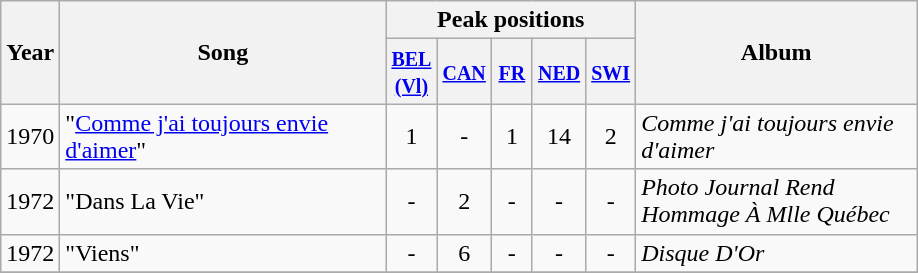<table class="wikitable">
<tr>
<th align="center" rowspan="2" width="10">Year</th>
<th align="center" rowspan="2" width="210">Song</th>
<th align="center" colspan="5" width="10">Peak positions</th>
<th align="center" rowspan="2" width="180">Album</th>
</tr>
<tr>
<th width="20"><small><a href='#'>BEL <br>(Vl)</a><br></small></th>
<th width="20"><small><a href='#'>CAN</a><br></small></th>
<th width="20"><small><a href='#'>FR</a><br></small></th>
<th width="20"><small><a href='#'>NED</a><br></small></th>
<th width="20"><small><a href='#'>SWI</a><br></small></th>
</tr>
<tr>
<td>1970</td>
<td>"<a href='#'>Comme j'ai toujours envie d'aimer</a>"</td>
<td style="text-align:center;">1</td>
<td style="text-align:center;">-</td>
<td style="text-align:center;">1</td>
<td style="text-align:center;">14</td>
<td style="text-align:center;">2</td>
<td><em>Comme j'ai toujours envie d'aimer</em></td>
</tr>
<tr>
<td>1972</td>
<td>"Dans La Vie"</td>
<td style="text-align:center;">-</td>
<td style="text-align:center;">2<br></td>
<td style="text-align:center;">-</td>
<td style="text-align:center;">-</td>
<td style="text-align:center;">-</td>
<td><em>Photo Journal Rend Hommage À Mlle Québec</em></td>
</tr>
<tr>
<td>1972</td>
<td>"Viens"</td>
<td style="text-align:center;">-</td>
<td style="text-align:center;">6<br></td>
<td style="text-align:center;">-</td>
<td style="text-align:center;">-</td>
<td style="text-align:center;">-</td>
<td><em>Disque D'Or</em></td>
</tr>
<tr>
</tr>
</table>
